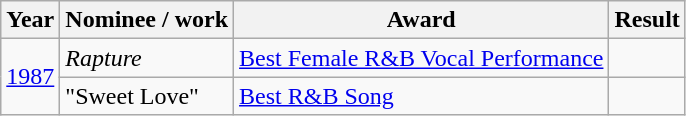<table class="wikitable">
<tr>
<th>Year</th>
<th>Nominee / work</th>
<th>Award</th>
<th>Result</th>
</tr>
<tr>
<td rowspan="2"><a href='#'>1987</a></td>
<td><em>Rapture</em></td>
<td><a href='#'>Best Female R&B Vocal Performance</a></td>
<td></td>
</tr>
<tr>
<td>"Sweet Love"</td>
<td><a href='#'>Best R&B Song</a></td>
<td></td>
</tr>
</table>
